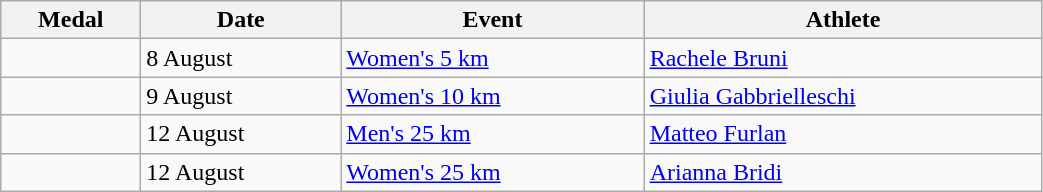<table class="wikitable sortable" width=55% style="font-size:100%; text-align:left;">
<tr>
<th>Medal</th>
<th>Date</th>
<th>Event</th>
<th>Athlete</th>
</tr>
<tr>
<td></td>
<td>8 August</td>
<td><a href='#'>Women's 5 km</a></td>
<td><a href='#'>Rachele Bruni</a></td>
</tr>
<tr>
<td></td>
<td>9 August</td>
<td><a href='#'>Women's 10 km</a></td>
<td><a href='#'>Giulia Gabbrielleschi</a></td>
</tr>
<tr>
<td></td>
<td>12 August</td>
<td><a href='#'>Men's 25 km</a></td>
<td><a href='#'>Matteo Furlan</a></td>
</tr>
<tr>
<td></td>
<td>12 August</td>
<td><a href='#'>Women's 25 km</a></td>
<td><a href='#'>Arianna Bridi</a></td>
</tr>
</table>
